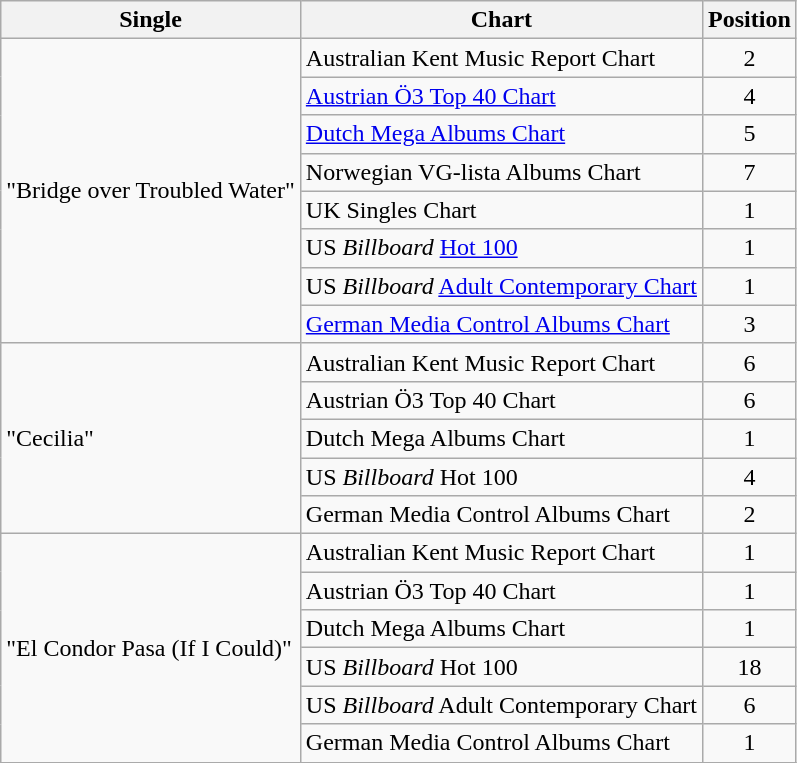<table class="wikitable sortable" style="text-align:center;">
<tr>
<th>Single</th>
<th>Chart</th>
<th>Position</th>
</tr>
<tr>
<td rowspan=8 align="left">"Bridge over Troubled Water"</td>
<td align="left">Australian Kent Music Report Chart</td>
<td>2</td>
</tr>
<tr>
<td align="left"><a href='#'>Austrian Ö3 Top 40 Chart</a></td>
<td>4</td>
</tr>
<tr>
<td align="left"><a href='#'>Dutch Mega Albums Chart</a></td>
<td>5</td>
</tr>
<tr>
<td align="left">Norwegian VG-lista Albums Chart</td>
<td>7</td>
</tr>
<tr>
<td align="left">UK Singles Chart</td>
<td>1</td>
</tr>
<tr>
<td align="left">US <em>Billboard</em> <a href='#'>Hot 100</a></td>
<td>1</td>
</tr>
<tr>
<td align="left">US <em>Billboard</em> <a href='#'>Adult Contemporary Chart</a></td>
<td>1</td>
</tr>
<tr>
<td align="left"><a href='#'>German Media Control Albums Chart</a></td>
<td>3</td>
</tr>
<tr>
<td rowspan=5 align="left">"Cecilia"</td>
<td align="left">Australian Kent Music Report Chart</td>
<td>6</td>
</tr>
<tr>
<td align="left">Austrian Ö3 Top 40 Chart</td>
<td>6</td>
</tr>
<tr>
<td align="left">Dutch Mega Albums Chart</td>
<td>1</td>
</tr>
<tr>
<td align="left">US <em>Billboard</em> Hot 100</td>
<td>4</td>
</tr>
<tr>
<td align="left">German Media Control Albums Chart</td>
<td>2</td>
</tr>
<tr>
<td rowspan=6 align="left">"El Condor Pasa (If I Could)"</td>
<td align="left">Australian Kent Music Report Chart</td>
<td>1</td>
</tr>
<tr>
<td align="left">Austrian Ö3 Top 40 Chart</td>
<td>1</td>
</tr>
<tr>
<td align="left">Dutch Mega Albums Chart</td>
<td>1</td>
</tr>
<tr>
<td align="left">US <em>Billboard</em> Hot 100</td>
<td>18</td>
</tr>
<tr>
<td align="left">US <em>Billboard</em> Adult Contemporary Chart</td>
<td>6</td>
</tr>
<tr>
<td align="left">German Media Control Albums Chart</td>
<td>1</td>
</tr>
<tr>
</tr>
</table>
